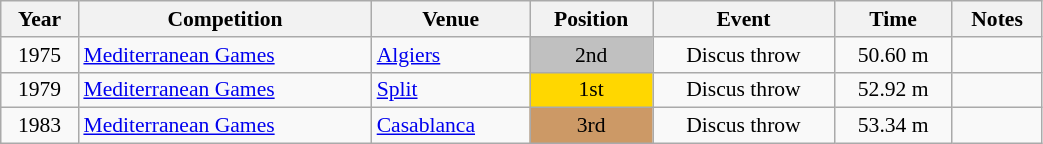<table class="wikitable" width=55% style="font-size:90%; text-align:center;">
<tr>
<th>Year</th>
<th>Competition</th>
<th>Venue</th>
<th>Position</th>
<th>Event</th>
<th>Time</th>
<th>Notes</th>
</tr>
<tr>
<td rowspan=1>1975</td>
<td rowspan=1 align=left><a href='#'>Mediterranean Games</a></td>
<td rowspan=1 align=left> <a href='#'>Algiers</a></td>
<td bgcolor=silver>2nd</td>
<td>Discus throw</td>
<td>50.60 m</td>
<td></td>
</tr>
<tr>
<td rowspan=1>1979</td>
<td rowspan=1 align=left><a href='#'>Mediterranean Games</a></td>
<td rowspan=1 align=left> <a href='#'>Split</a></td>
<td bgcolor=gold>1st</td>
<td>Discus throw</td>
<td>52.92 m</td>
<td></td>
</tr>
<tr>
<td rowspan=1>1983</td>
<td rowspan=1 align=left><a href='#'>Mediterranean Games</a></td>
<td rowspan=1 align=left> <a href='#'>Casablanca</a></td>
<td bgcolor=cc9966>3rd</td>
<td>Discus throw</td>
<td>53.34 m</td>
<td></td>
</tr>
</table>
